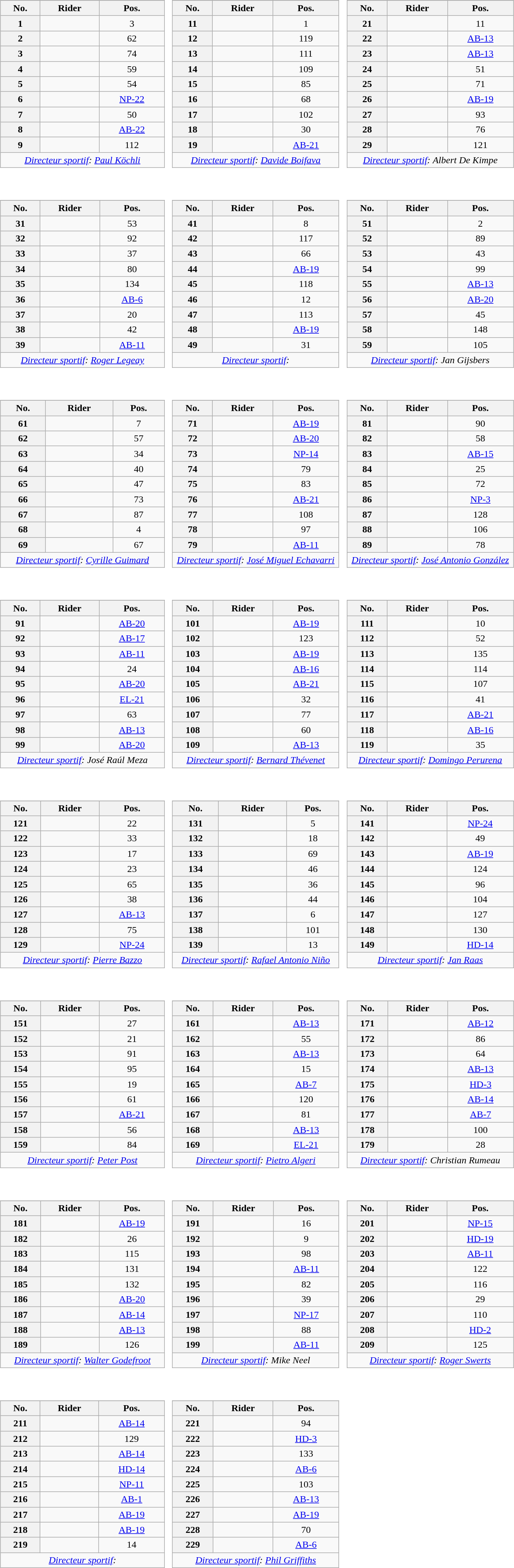<table>
<tr valign="top">
<td style="width:33%;"><br><table class="wikitable plainrowheaders" style="width:97%">
<tr>
</tr>
<tr style="text-align:center;">
<th scope="col">No.</th>
<th scope="col">Rider</th>
<th scope="col">Pos.</th>
</tr>
<tr>
<th scope="row" style="text-align:center;">1</th>
<td> </td>
<td style="text-align:center;">3</td>
</tr>
<tr>
<th scope="row" style="text-align:center;">2</th>
<td></td>
<td style="text-align:center;">62</td>
</tr>
<tr>
<th scope="row" style="text-align:center;">3</th>
<td></td>
<td style="text-align:center;">74</td>
</tr>
<tr>
<th scope="row" style="text-align:center;">4</th>
<td></td>
<td style="text-align:center;">59</td>
</tr>
<tr>
<th scope="row" style="text-align:center;">5</th>
<td></td>
<td style="text-align:center;">54</td>
</tr>
<tr>
<th scope="row" style="text-align:center;">6</th>
<td></td>
<td style="text-align:center;"><a href='#'>NP-22</a></td>
</tr>
<tr>
<th scope="row" style="text-align:center;">7</th>
<td></td>
<td style="text-align:center;">50</td>
</tr>
<tr>
<th scope="row" style="text-align:center;">8</th>
<td></td>
<td style="text-align:center;"><a href='#'>AB-22</a></td>
</tr>
<tr>
<th scope="row" style="text-align:center;">9</th>
<td></td>
<td style="text-align:center;">112</td>
</tr>
<tr align=center>
<td colspan="3"><em><a href='#'>Directeur sportif</a>: <a href='#'>Paul Köchli</a></em></td>
</tr>
</table>
</td>
<td><br><table class="wikitable plainrowheaders" style="width:97%">
<tr>
</tr>
<tr style="text-align:center;">
<th scope="col">No.</th>
<th scope="col">Rider</th>
<th scope="col">Pos.</th>
</tr>
<tr>
<th scope="row" style="text-align:center;">11</th>
<td> </td>
<td style="text-align:center;">1</td>
</tr>
<tr>
<th scope="row" style="text-align:center;">12</th>
<td></td>
<td style="text-align:center;">119</td>
</tr>
<tr>
<th scope="row" style="text-align:center;">13</th>
<td></td>
<td style="text-align:center;">111</td>
</tr>
<tr>
<th scope="row" style="text-align:center;">14</th>
<td></td>
<td style="text-align:center;">109</td>
</tr>
<tr>
<th scope="row" style="text-align:center;">15</th>
<td></td>
<td style="text-align:center;">85</td>
</tr>
<tr>
<th scope="row" style="text-align:center;">16</th>
<td></td>
<td style="text-align:center;">68</td>
</tr>
<tr>
<th scope="row" style="text-align:center;">17</th>
<td></td>
<td style="text-align:center;">102</td>
</tr>
<tr>
<th scope="row" style="text-align:center;">18</th>
<td></td>
<td style="text-align:center;">30</td>
</tr>
<tr>
<th scope="row" style="text-align:center;">19</th>
<td></td>
<td style="text-align:center;"><a href='#'>AB-21</a></td>
</tr>
<tr align=center>
<td colspan="3"><em><a href='#'>Directeur sportif</a>: <a href='#'>Davide Boifava</a></em></td>
</tr>
</table>
</td>
<td><br><table class="wikitable plainrowheaders" style="width:97%">
<tr>
</tr>
<tr style="text-align:center;">
<th scope="col">No.</th>
<th scope="col">Rider</th>
<th scope="col">Pos.</th>
</tr>
<tr>
<th scope="row" style="text-align:center;">21</th>
<td></td>
<td style="text-align:center;">11</td>
</tr>
<tr>
<th scope="row" style="text-align:center;">22</th>
<td></td>
<td style="text-align:center;"><a href='#'>AB-13</a></td>
</tr>
<tr>
<th scope="row" style="text-align:center;">23</th>
<td></td>
<td style="text-align:center;"><a href='#'>AB-13</a></td>
</tr>
<tr>
<th scope="row" style="text-align:center;">24</th>
<td></td>
<td style="text-align:center;">51</td>
</tr>
<tr>
<th scope="row" style="text-align:center;">25</th>
<td></td>
<td style="text-align:center;">71</td>
</tr>
<tr>
<th scope="row" style="text-align:center;">26</th>
<td></td>
<td style="text-align:center;"><a href='#'>AB-19</a></td>
</tr>
<tr>
<th scope="row" style="text-align:center;">27</th>
<td></td>
<td style="text-align:center;">93</td>
</tr>
<tr>
<th scope="row" style="text-align:center;">28</th>
<td></td>
<td style="text-align:center;">76</td>
</tr>
<tr>
<th scope="row" style="text-align:center;">29</th>
<td></td>
<td style="text-align:center;">121</td>
</tr>
<tr align=center>
<td colspan="3"><em><a href='#'>Directeur sportif</a>: Albert De Kimpe</em></td>
</tr>
</table>
</td>
</tr>
<tr valign="top">
<td><br><table class="wikitable plainrowheaders" style="width:97%">
<tr>
</tr>
<tr style="text-align:center;">
<th scope="col">No.</th>
<th scope="col">Rider</th>
<th scope="col">Pos.</th>
</tr>
<tr>
<th scope="row" style="text-align:center;">31</th>
<td></td>
<td style="text-align:center;">53</td>
</tr>
<tr>
<th scope="row" style="text-align:center;">32</th>
<td></td>
<td style="text-align:center;">92</td>
</tr>
<tr>
<th scope="row" style="text-align:center;">33</th>
<td></td>
<td style="text-align:center;">37</td>
</tr>
<tr>
<th scope="row" style="text-align:center;">34</th>
<td> </td>
<td style="text-align:center;">80</td>
</tr>
<tr>
<th scope="row" style="text-align:center;">35</th>
<td></td>
<td style="text-align:center;">134</td>
</tr>
<tr>
<th scope="row" style="text-align:center;">36</th>
<td></td>
<td style="text-align:center;"><a href='#'>AB-6</a></td>
</tr>
<tr>
<th scope="row" style="text-align:center;">37</th>
<td></td>
<td style="text-align:center;">20</td>
</tr>
<tr>
<th scope="row" style="text-align:center;">38</th>
<td></td>
<td style="text-align:center;">42</td>
</tr>
<tr>
<th scope="row" style="text-align:center;">39</th>
<td></td>
<td style="text-align:center;"><a href='#'>AB-11</a></td>
</tr>
<tr align=center>
<td colspan="3"><em><a href='#'>Directeur sportif</a>: <a href='#'>Roger Legeay</a></em></td>
</tr>
</table>
</td>
<td><br><table class="wikitable plainrowheaders" style="width:97%">
<tr>
</tr>
<tr style="text-align:center;">
<th scope="col">No.</th>
<th scope="col">Rider</th>
<th scope="col">Pos.</th>
</tr>
<tr>
<th scope="row" style="text-align:center;">41</th>
<td></td>
<td style="text-align:center;">8</td>
</tr>
<tr>
<th scope="row" style="text-align:center;">42</th>
<td></td>
<td style="text-align:center;">117</td>
</tr>
<tr>
<th scope="row" style="text-align:center;">43</th>
<td></td>
<td style="text-align:center;">66</td>
</tr>
<tr>
<th scope="row" style="text-align:center;">44</th>
<td></td>
<td style="text-align:center;"><a href='#'>AB-19</a></td>
</tr>
<tr>
<th scope="row" style="text-align:center;">45</th>
<td></td>
<td style="text-align:center;">118</td>
</tr>
<tr>
<th scope="row" style="text-align:center;">46</th>
<td></td>
<td style="text-align:center;">12</td>
</tr>
<tr>
<th scope="row" style="text-align:center;">47</th>
<td></td>
<td style="text-align:center;">113</td>
</tr>
<tr>
<th scope="row" style="text-align:center;">48</th>
<td></td>
<td style="text-align:center;"><a href='#'>AB-19</a></td>
</tr>
<tr>
<th scope="row" style="text-align:center;">49</th>
<td></td>
<td style="text-align:center;">31</td>
</tr>
<tr align=center>
<td colspan="3"><em><a href='#'>Directeur sportif</a>: </em></td>
</tr>
</table>
</td>
<td><br><table class="wikitable plainrowheaders" style="width:97%">
<tr>
</tr>
<tr style="text-align:center;">
<th scope="col">No.</th>
<th scope="col">Rider</th>
<th scope="col">Pos.</th>
</tr>
<tr>
<th scope="row" style="text-align:center;">51</th>
<td></td>
<td style="text-align:center;">2</td>
</tr>
<tr>
<th scope="row" style="text-align:center;">52</th>
<td></td>
<td style="text-align:center;">89</td>
</tr>
<tr>
<th scope="row" style="text-align:center;">53</th>
<td></td>
<td style="text-align:center;">43</td>
</tr>
<tr>
<th scope="row" style="text-align:center;">54</th>
<td></td>
<td style="text-align:center;">99</td>
</tr>
<tr>
<th scope="row" style="text-align:center;">55</th>
<td></td>
<td style="text-align:center;"><a href='#'>AB-13</a></td>
</tr>
<tr>
<th scope="row" style="text-align:center;">56</th>
<td></td>
<td style="text-align:center;"><a href='#'>AB-20</a></td>
</tr>
<tr>
<th scope="row" style="text-align:center;">57</th>
<td></td>
<td style="text-align:center;">45</td>
</tr>
<tr>
<th scope="row" style="text-align:center;">58</th>
<td></td>
<td style="text-align:center;">148</td>
</tr>
<tr>
<th scope="row" style="text-align:center;">59</th>
<td></td>
<td style="text-align:center;">105</td>
</tr>
<tr align=center>
<td colspan="3"><em><a href='#'>Directeur sportif</a>: Jan Gijsbers</em></td>
</tr>
</table>
</td>
</tr>
<tr valign="top">
<td><br><table class="wikitable plainrowheaders" style="width:97%">
<tr>
</tr>
<tr style="text-align:center;">
<th scope="col">No.</th>
<th scope="col">Rider</th>
<th scope="col">Pos.</th>
</tr>
<tr>
<th scope="row" style="text-align:center;">61</th>
<td></td>
<td style="text-align:center;">7</td>
</tr>
<tr>
<th scope="row" style="text-align:center;">62</th>
<td></td>
<td style="text-align:center;">57</td>
</tr>
<tr>
<th scope="row" style="text-align:center;">63</th>
<td></td>
<td style="text-align:center;">34</td>
</tr>
<tr>
<th scope="row" style="text-align:center;">64</th>
<td></td>
<td style="text-align:center;">40</td>
</tr>
<tr>
<th scope="row" style="text-align:center;">65</th>
<td></td>
<td style="text-align:center;">47</td>
</tr>
<tr>
<th scope="row" style="text-align:center;">66</th>
<td></td>
<td style="text-align:center;">73</td>
</tr>
<tr>
<th scope="row" style="text-align:center;">67</th>
<td></td>
<td style="text-align:center;">87</td>
</tr>
<tr>
<th scope="row" style="text-align:center;">68</th>
<td></td>
<td style="text-align:center;">4</td>
</tr>
<tr>
<th scope="row" style="text-align:center;">69</th>
<td></td>
<td style="text-align:center;">67</td>
</tr>
<tr align=center>
<td colspan="3"><em><a href='#'>Directeur sportif</a>: <a href='#'>Cyrille Guimard</a></em></td>
</tr>
</table>
</td>
<td><br><table class="wikitable plainrowheaders" style="width:97%">
<tr>
</tr>
<tr style="text-align:center;">
<th scope="col">No.</th>
<th scope="col">Rider</th>
<th scope="col">Pos.</th>
</tr>
<tr>
<th scope="row" style="text-align:center;">71</th>
<td></td>
<td style="text-align:center;"><a href='#'>AB-19</a></td>
</tr>
<tr>
<th scope="row" style="text-align:center;">72</th>
<td></td>
<td style="text-align:center;"><a href='#'>AB-20</a></td>
</tr>
<tr>
<th scope="row" style="text-align:center;">73</th>
<td></td>
<td style="text-align:center;"><a href='#'>NP-14</a></td>
</tr>
<tr>
<th scope="row" style="text-align:center;">74</th>
<td></td>
<td style="text-align:center;">79</td>
</tr>
<tr>
<th scope="row" style="text-align:center;">75</th>
<td></td>
<td style="text-align:center;">83</td>
</tr>
<tr>
<th scope="row" style="text-align:center;">76</th>
<td></td>
<td style="text-align:center;"><a href='#'>AB-21</a></td>
</tr>
<tr>
<th scope="row" style="text-align:center;">77</th>
<td></td>
<td style="text-align:center;">108</td>
</tr>
<tr>
<th scope="row" style="text-align:center;">78</th>
<td></td>
<td style="text-align:center;">97</td>
</tr>
<tr>
<th scope="row" style="text-align:center;">79</th>
<td></td>
<td style="text-align:center;"><a href='#'>AB-11</a></td>
</tr>
<tr align=center>
<td colspan="3"><em><a href='#'>Directeur sportif</a>: <a href='#'>José Miguel Echavarri</a></em></td>
</tr>
</table>
</td>
<td><br><table class="wikitable plainrowheaders" style="width:97%">
<tr>
</tr>
<tr style="text-align:center;">
<th scope="col">No.</th>
<th scope="col">Rider</th>
<th scope="col">Pos.</th>
</tr>
<tr>
<th scope="row" style="text-align:center;">81</th>
<td></td>
<td style="text-align:center;">90</td>
</tr>
<tr>
<th scope="row" style="text-align:center;">82</th>
<td></td>
<td style="text-align:center;">58</td>
</tr>
<tr>
<th scope="row" style="text-align:center;">83</th>
<td></td>
<td style="text-align:center;"><a href='#'>AB-15</a></td>
</tr>
<tr>
<th scope="row" style="text-align:center;">84</th>
<td></td>
<td style="text-align:center;">25</td>
</tr>
<tr>
<th scope="row" style="text-align:center;">85</th>
<td> </td>
<td style="text-align:center;">72</td>
</tr>
<tr>
<th scope="row" style="text-align:center;">86</th>
<td></td>
<td style="text-align:center;"><a href='#'>NP-3</a></td>
</tr>
<tr>
<th scope="row" style="text-align:center;">87</th>
<td></td>
<td style="text-align:center;">128</td>
</tr>
<tr>
<th scope="row" style="text-align:center;">88</th>
<td></td>
<td style="text-align:center;">106</td>
</tr>
<tr>
<th scope="row" style="text-align:center;">89</th>
<td></td>
<td style="text-align:center;">78</td>
</tr>
<tr align=center>
<td colspan="3"><em><a href='#'>Directeur sportif</a>: <a href='#'>José Antonio González</a></em></td>
</tr>
</table>
</td>
</tr>
<tr valign="top">
<td><br><table class="wikitable plainrowheaders" style="width:97%">
<tr>
</tr>
<tr style="text-align:center;">
<th scope="col">No.</th>
<th scope="col">Rider</th>
<th scope="col">Pos.</th>
</tr>
<tr>
<th scope="row" style="text-align:center;">91</th>
<td></td>
<td style="text-align:center;"><a href='#'>AB-20</a></td>
</tr>
<tr>
<th scope="row" style="text-align:center;">92</th>
<td></td>
<td style="text-align:center;"><a href='#'>AB-17</a></td>
</tr>
<tr>
<th scope="row" style="text-align:center;">93</th>
<td></td>
<td style="text-align:center;"><a href='#'>AB-11</a></td>
</tr>
<tr>
<th scope="row" style="text-align:center;">94</th>
<td></td>
<td style="text-align:center;">24</td>
</tr>
<tr>
<th scope="row" style="text-align:center;">95</th>
<td></td>
<td style="text-align:center;"><a href='#'>AB-20</a></td>
</tr>
<tr>
<th scope="row" style="text-align:center;">96</th>
<td></td>
<td style="text-align:center;"><a href='#'>EL-21</a></td>
</tr>
<tr>
<th scope="row" style="text-align:center;">97</th>
<td></td>
<td style="text-align:center;">63</td>
</tr>
<tr>
<th scope="row" style="text-align:center;">98</th>
<td></td>
<td style="text-align:center;"><a href='#'>AB-13</a></td>
</tr>
<tr>
<th scope="row" style="text-align:center;">99</th>
<td></td>
<td style="text-align:center;"><a href='#'>AB-20</a></td>
</tr>
<tr align=center>
<td colspan="3"><em><a href='#'>Directeur sportif</a>: José Raúl Meza</em></td>
</tr>
</table>
</td>
<td><br><table class="wikitable plainrowheaders" style="width:97%">
<tr>
</tr>
<tr style="text-align:center;">
<th scope="col">No.</th>
<th scope="col">Rider</th>
<th scope="col">Pos.</th>
</tr>
<tr>
<th scope="row" style="text-align:center;">101</th>
<td></td>
<td style="text-align:center;"><a href='#'>AB-19</a></td>
</tr>
<tr>
<th scope="row" style="text-align:center;">102</th>
<td></td>
<td style="text-align:center;">123</td>
</tr>
<tr>
<th scope="row" style="text-align:center;">103</th>
<td></td>
<td style="text-align:center;"><a href='#'>AB-19</a></td>
</tr>
<tr>
<th scope="row" style="text-align:center;">104</th>
<td></td>
<td style="text-align:center;"><a href='#'>AB-16</a></td>
</tr>
<tr>
<th scope="row" style="text-align:center;">105</th>
<td></td>
<td style="text-align:center;"><a href='#'>AB-21</a></td>
</tr>
<tr>
<th scope="row" style="text-align:center;">106</th>
<td></td>
<td style="text-align:center;">32</td>
</tr>
<tr>
<th scope="row" style="text-align:center;">107</th>
<td></td>
<td style="text-align:center;">77</td>
</tr>
<tr>
<th scope="row" style="text-align:center;">108</th>
<td></td>
<td style="text-align:center;">60</td>
</tr>
<tr>
<th scope="row" style="text-align:center;">109</th>
<td></td>
<td style="text-align:center;"><a href='#'>AB-13</a></td>
</tr>
<tr align=center>
<td colspan="3"><em><a href='#'>Directeur sportif</a>: <a href='#'>Bernard Thévenet</a></em></td>
</tr>
</table>
</td>
<td><br><table class="wikitable plainrowheaders" style="width:97%">
<tr>
</tr>
<tr style="text-align:center;">
<th scope="col">No.</th>
<th scope="col">Rider</th>
<th scope="col">Pos.</th>
</tr>
<tr>
<th scope="row" style="text-align:center;">111</th>
<td></td>
<td style="text-align:center;">10</td>
</tr>
<tr>
<th scope="row" style="text-align:center;">112</th>
<td></td>
<td style="text-align:center;">52</td>
</tr>
<tr>
<th scope="row" style="text-align:center;">113</th>
<td></td>
<td style="text-align:center;">135</td>
</tr>
<tr>
<th scope="row" style="text-align:center;">114</th>
<td></td>
<td style="text-align:center;">114</td>
</tr>
<tr>
<th scope="row" style="text-align:center;">115</th>
<td></td>
<td style="text-align:center;">107</td>
</tr>
<tr>
<th scope="row" style="text-align:center;">116</th>
<td></td>
<td style="text-align:center;">41</td>
</tr>
<tr>
<th scope="row" style="text-align:center;">117</th>
<td></td>
<td style="text-align:center;"><a href='#'>AB-21</a></td>
</tr>
<tr>
<th scope="row" style="text-align:center;">118</th>
<td></td>
<td style="text-align:center;"><a href='#'>AB-16</a></td>
</tr>
<tr>
<th scope="row" style="text-align:center;">119</th>
<td></td>
<td style="text-align:center;">35</td>
</tr>
<tr align=center>
<td colspan="3"><em><a href='#'>Directeur sportif</a>: <a href='#'>Domingo Perurena</a></em></td>
</tr>
</table>
</td>
</tr>
<tr valign="top">
<td><br><table class="wikitable plainrowheaders" style="width:97%">
<tr>
</tr>
<tr style="text-align:center;">
<th scope="col">No.</th>
<th scope="col">Rider</th>
<th scope="col">Pos.</th>
</tr>
<tr>
<th scope="row" style="text-align:center;">121</th>
<td></td>
<td style="text-align:center;">22</td>
</tr>
<tr>
<th scope="row" style="text-align:center;">122</th>
<td></td>
<td style="text-align:center;">33</td>
</tr>
<tr>
<th scope="row" style="text-align:center;">123</th>
<td></td>
<td style="text-align:center;">17</td>
</tr>
<tr>
<th scope="row" style="text-align:center;">124</th>
<td></td>
<td style="text-align:center;">23</td>
</tr>
<tr>
<th scope="row" style="text-align:center;">125</th>
<td></td>
<td style="text-align:center;">65</td>
</tr>
<tr>
<th scope="row" style="text-align:center;">126</th>
<td></td>
<td style="text-align:center;">38</td>
</tr>
<tr>
<th scope="row" style="text-align:center;">127</th>
<td></td>
<td style="text-align:center;"><a href='#'>AB-13</a></td>
</tr>
<tr>
<th scope="row" style="text-align:center;">128</th>
<td></td>
<td style="text-align:center;">75</td>
</tr>
<tr>
<th scope="row" style="text-align:center;">129</th>
<td></td>
<td style="text-align:center;"><a href='#'>NP-24</a></td>
</tr>
<tr align=center>
<td colspan="3"><em><a href='#'>Directeur sportif</a>: <a href='#'>Pierre Bazzo</a></em></td>
</tr>
</table>
</td>
<td><br><table class="wikitable plainrowheaders" style="width:97%">
<tr>
</tr>
<tr style="text-align:center;">
<th scope="col">No.</th>
<th scope="col">Rider</th>
<th scope="col">Pos.</th>
</tr>
<tr>
<th scope="row" style="text-align:center;">131</th>
<td> </td>
<td style="text-align:center;">5</td>
</tr>
<tr>
<th scope="row" style="text-align:center;">132</th>
<td></td>
<td style="text-align:center;">18</td>
</tr>
<tr>
<th scope="row" style="text-align:center;">133</th>
<td></td>
<td style="text-align:center;">69</td>
</tr>
<tr>
<th scope="row" style="text-align:center;">134</th>
<td></td>
<td style="text-align:center;">46</td>
</tr>
<tr>
<th scope="row" style="text-align:center;">135</th>
<td></td>
<td style="text-align:center;">36</td>
</tr>
<tr>
<th scope="row" style="text-align:center;">136</th>
<td></td>
<td style="text-align:center;">44</td>
</tr>
<tr>
<th scope="row" style="text-align:center;">137</th>
<td></td>
<td style="text-align:center;">6</td>
</tr>
<tr>
<th scope="row" style="text-align:center;">138</th>
<td></td>
<td style="text-align:center;">101</td>
</tr>
<tr>
<th scope="row" style="text-align:center;">139</th>
<td></td>
<td style="text-align:center;">13</td>
</tr>
<tr align=center>
<td colspan="3"><em><a href='#'>Directeur sportif</a>: <a href='#'>Rafael Antonio Niño</a></em></td>
</tr>
</table>
</td>
<td><br><table class="wikitable plainrowheaders" style="width:97%">
<tr>
</tr>
<tr style="text-align:center;">
<th scope="col">No.</th>
<th scope="col">Rider</th>
<th scope="col">Pos.</th>
</tr>
<tr>
<th scope="row" style="text-align:center;">141</th>
<td></td>
<td style="text-align:center;"><a href='#'>NP-24</a></td>
</tr>
<tr>
<th scope="row" style="text-align:center;">142</th>
<td></td>
<td style="text-align:center;">49</td>
</tr>
<tr>
<th scope="row" style="text-align:center;">143</th>
<td></td>
<td style="text-align:center;"><a href='#'>AB-19</a></td>
</tr>
<tr>
<th scope="row" style="text-align:center;">144</th>
<td></td>
<td style="text-align:center;">124</td>
</tr>
<tr>
<th scope="row" style="text-align:center;">145</th>
<td></td>
<td style="text-align:center;">96</td>
</tr>
<tr>
<th scope="row" style="text-align:center;">146</th>
<td></td>
<td style="text-align:center;">104</td>
</tr>
<tr>
<th scope="row" style="text-align:center;">147</th>
<td></td>
<td style="text-align:center;">127</td>
</tr>
<tr>
<th scope="row" style="text-align:center;">148</th>
<td> </td>
<td style="text-align:center;">130</td>
</tr>
<tr>
<th scope="row" style="text-align:center;">149</th>
<td></td>
<td style="text-align:center;"><a href='#'>HD-14</a></td>
</tr>
<tr align=center>
<td colspan="3"><em><a href='#'>Directeur sportif</a>: <a href='#'>Jan Raas</a></em></td>
</tr>
</table>
</td>
</tr>
<tr valign="top">
<td><br><table class="wikitable plainrowheaders" style="width:97%">
<tr>
</tr>
<tr style="text-align:center;">
<th scope="col">No.</th>
<th scope="col">Rider</th>
<th scope="col">Pos.</th>
</tr>
<tr>
<th scope="row" style="text-align:center;">151</th>
<td></td>
<td style="text-align:center;">27</td>
</tr>
<tr>
<th scope="row" style="text-align:center;">152</th>
<td></td>
<td style="text-align:center;">21</td>
</tr>
<tr>
<th scope="row" style="text-align:center;">153</th>
<td></td>
<td style="text-align:center;">91</td>
</tr>
<tr>
<th scope="row" style="text-align:center;">154</th>
<td></td>
<td style="text-align:center;">95</td>
</tr>
<tr>
<th scope="row" style="text-align:center;">155</th>
<td></td>
<td style="text-align:center;">19</td>
</tr>
<tr>
<th scope="row" style="text-align:center;">156</th>
<td></td>
<td style="text-align:center;">61</td>
</tr>
<tr>
<th scope="row" style="text-align:center;">157</th>
<td></td>
<td style="text-align:center;"><a href='#'>AB-21</a></td>
</tr>
<tr>
<th scope="row" style="text-align:center;">158</th>
<td></td>
<td style="text-align:center;">56</td>
</tr>
<tr>
<th scope="row" style="text-align:center;">159</th>
<td></td>
<td style="text-align:center;">84</td>
</tr>
<tr align=center>
<td colspan="3"><em><a href='#'>Directeur sportif</a>: <a href='#'>Peter Post</a></em></td>
</tr>
</table>
</td>
<td><br><table class="wikitable plainrowheaders" style="width:97%">
<tr>
</tr>
<tr style="text-align:center;">
<th scope="col">No.</th>
<th scope="col">Rider</th>
<th scope="col">Pos.</th>
</tr>
<tr>
<th scope="row" style="text-align:center;">161</th>
<td></td>
<td style="text-align:center;"><a href='#'>AB-13</a></td>
</tr>
<tr>
<th scope="row" style="text-align:center;">162</th>
<td></td>
<td style="text-align:center;">55</td>
</tr>
<tr>
<th scope="row" style="text-align:center;">163</th>
<td></td>
<td style="text-align:center;"><a href='#'>AB-13</a></td>
</tr>
<tr>
<th scope="row" style="text-align:center;">164</th>
<td></td>
<td style="text-align:center;">15</td>
</tr>
<tr>
<th scope="row" style="text-align:center;">165</th>
<td></td>
<td style="text-align:center;"><a href='#'>AB-7</a></td>
</tr>
<tr>
<th scope="row" style="text-align:center;">166</th>
<td></td>
<td style="text-align:center;">120</td>
</tr>
<tr>
<th scope="row" style="text-align:center;">167</th>
<td></td>
<td style="text-align:center;">81</td>
</tr>
<tr>
<th scope="row" style="text-align:center;">168</th>
<td></td>
<td style="text-align:center;"><a href='#'>AB-13</a></td>
</tr>
<tr>
<th scope="row" style="text-align:center;">169</th>
<td></td>
<td style="text-align:center;"><a href='#'>EL-21</a></td>
</tr>
<tr align=center>
<td colspan="3"><em><a href='#'>Directeur sportif</a>: <a href='#'>Pietro Algeri</a></em></td>
</tr>
</table>
</td>
<td><br><table class="wikitable plainrowheaders" style="width:97%">
<tr>
</tr>
<tr style="text-align:center;">
<th scope="col">No.</th>
<th scope="col">Rider</th>
<th scope="col">Pos.</th>
</tr>
<tr>
<th scope="row" style="text-align:center;">171</th>
<td></td>
<td style="text-align:center;"><a href='#'>AB-12</a></td>
</tr>
<tr>
<th scope="row" style="text-align:center;">172</th>
<td></td>
<td style="text-align:center;">86</td>
</tr>
<tr>
<th scope="row" style="text-align:center;">173</th>
<td></td>
<td style="text-align:center;">64</td>
</tr>
<tr>
<th scope="row" style="text-align:center;">174</th>
<td></td>
<td style="text-align:center;"><a href='#'>AB-13</a></td>
</tr>
<tr>
<th scope="row" style="text-align:center;">175</th>
<td></td>
<td style="text-align:center;"><a href='#'>HD-3</a></td>
</tr>
<tr>
<th scope="row" style="text-align:center;">176</th>
<td></td>
<td style="text-align:center;"><a href='#'>AB-14</a></td>
</tr>
<tr>
<th scope="row" style="text-align:center;">177</th>
<td></td>
<td style="text-align:center;"><a href='#'>AB-7</a></td>
</tr>
<tr>
<th scope="row" style="text-align:center;">178</th>
<td></td>
<td style="text-align:center;">100</td>
</tr>
<tr>
<th scope="row" style="text-align:center;">179</th>
<td></td>
<td style="text-align:center;">28</td>
</tr>
<tr align=center>
<td colspan="3"><em><a href='#'>Directeur sportif</a>: Christian Rumeau</em></td>
</tr>
</table>
</td>
</tr>
<tr valign="top">
<td><br><table class="wikitable plainrowheaders" style="width:97%">
<tr>
</tr>
<tr style="text-align:center;">
<th scope="col">No.</th>
<th scope="col">Rider</th>
<th scope="col">Pos.</th>
</tr>
<tr>
<th scope="row" style="text-align:center;">181</th>
<td></td>
<td style="text-align:center;"><a href='#'>AB-19</a></td>
</tr>
<tr>
<th scope="row" style="text-align:center;">182</th>
<td></td>
<td style="text-align:center;">26</td>
</tr>
<tr>
<th scope="row" style="text-align:center;">183</th>
<td></td>
<td style="text-align:center;">115</td>
</tr>
<tr>
<th scope="row" style="text-align:center;">184</th>
<td></td>
<td style="text-align:center;">131</td>
</tr>
<tr>
<th scope="row" style="text-align:center;">185</th>
<td></td>
<td style="text-align:center;">132</td>
</tr>
<tr>
<th scope="row" style="text-align:center;">186</th>
<td></td>
<td style="text-align:center;"><a href='#'>AB-20</a></td>
</tr>
<tr>
<th scope="row" style="text-align:center;">187</th>
<td></td>
<td style="text-align:center;"><a href='#'>AB-14</a></td>
</tr>
<tr>
<th scope="row" style="text-align:center;">188</th>
<td></td>
<td style="text-align:center;"><a href='#'>AB-13</a></td>
</tr>
<tr>
<th scope="row" style="text-align:center;">189</th>
<td></td>
<td style="text-align:center;">126</td>
</tr>
<tr align=center>
<td colspan="3"><em><a href='#'>Directeur sportif</a>: <a href='#'>Walter Godefroot</a></em></td>
</tr>
</table>
</td>
<td><br><table class="wikitable plainrowheaders" style="width:97%">
<tr>
</tr>
<tr style="text-align:center;">
<th scope="col">No.</th>
<th scope="col">Rider</th>
<th scope="col">Pos.</th>
</tr>
<tr>
<th scope="row" style="text-align:center;">191</th>
<td></td>
<td style="text-align:center;">16</td>
</tr>
<tr>
<th scope="row" style="text-align:center;">192</th>
<td> </td>
<td style="text-align:center;">9</td>
</tr>
<tr>
<th scope="row" style="text-align:center;">193</th>
<td></td>
<td style="text-align:center;">98</td>
</tr>
<tr>
<th scope="row" style="text-align:center;">194</th>
<td></td>
<td style="text-align:center;"><a href='#'>AB-11</a></td>
</tr>
<tr>
<th scope="row" style="text-align:center;">195</th>
<td></td>
<td style="text-align:center;">82</td>
</tr>
<tr>
<th scope="row" style="text-align:center;">196</th>
<td></td>
<td style="text-align:center;">39</td>
</tr>
<tr>
<th scope="row" style="text-align:center;">197</th>
<td></td>
<td style="text-align:center;"><a href='#'>NP-17</a></td>
</tr>
<tr>
<th scope="row" style="text-align:center;">198</th>
<td></td>
<td style="text-align:center;">88</td>
</tr>
<tr>
<th scope="row" style="text-align:center;">199</th>
<td></td>
<td style="text-align:center;"><a href='#'>AB-11</a></td>
</tr>
<tr align=center>
<td colspan="3"><em><a href='#'>Directeur sportif</a>: Mike Neel</em></td>
</tr>
</table>
</td>
<td><br><table class="wikitable plainrowheaders" style="width:97%">
<tr>
</tr>
<tr style="text-align:center;">
<th scope="col">No.</th>
<th scope="col">Rider</th>
<th scope="col">Pos.</th>
</tr>
<tr>
<th scope="row" style="text-align:center;">201</th>
<td></td>
<td style="text-align:center;"><a href='#'>NP-15</a></td>
</tr>
<tr>
<th scope="row" style="text-align:center;">202</th>
<td></td>
<td style="text-align:center;"><a href='#'>HD-19</a></td>
</tr>
<tr>
<th scope="row" style="text-align:center;">203</th>
<td></td>
<td style="text-align:center;"><a href='#'>AB-11</a></td>
</tr>
<tr>
<th scope="row" style="text-align:center;">204</th>
<td></td>
<td style="text-align:center;">122</td>
</tr>
<tr>
<th scope="row" style="text-align:center;">205</th>
<td></td>
<td style="text-align:center;">116</td>
</tr>
<tr>
<th scope="row" style="text-align:center;">206</th>
<td></td>
<td style="text-align:center;">29</td>
</tr>
<tr>
<th scope="row" style="text-align:center;">207</th>
<td></td>
<td style="text-align:center;">110</td>
</tr>
<tr>
<th scope="row" style="text-align:center;">208</th>
<td></td>
<td style="text-align:center;"><a href='#'>HD-2</a></td>
</tr>
<tr>
<th scope="row" style="text-align:center;">209</th>
<td></td>
<td style="text-align:center;">125</td>
</tr>
<tr align=center>
<td colspan="3"><em><a href='#'>Directeur sportif</a>: <a href='#'>Roger Swerts</a></em></td>
</tr>
</table>
</td>
</tr>
<tr valign="top">
<td><br><table class="wikitable plainrowheaders" style="width:97%">
<tr>
</tr>
<tr style="text-align:center;">
<th scope="col">No.</th>
<th scope="col">Rider</th>
<th scope="col">Pos.</th>
</tr>
<tr>
<th scope="row" style="text-align:center;">211</th>
<td></td>
<td style="text-align:center;"><a href='#'>AB-14</a></td>
</tr>
<tr>
<th scope="row" style="text-align:center;">212</th>
<td></td>
<td style="text-align:center;">129</td>
</tr>
<tr>
<th scope="row" style="text-align:center;">213</th>
<td></td>
<td style="text-align:center;"><a href='#'>AB-14</a></td>
</tr>
<tr>
<th scope="row" style="text-align:center;">214</th>
<td></td>
<td style="text-align:center;"><a href='#'>HD-14</a></td>
</tr>
<tr>
<th scope="row" style="text-align:center;">215</th>
<td></td>
<td style="text-align:center;"><a href='#'>NP-11</a></td>
</tr>
<tr>
<th scope="row" style="text-align:center;">216</th>
<td></td>
<td style="text-align:center;"><a href='#'>AB-1</a></td>
</tr>
<tr>
<th scope="row" style="text-align:center;">217</th>
<td></td>
<td style="text-align:center;"><a href='#'>AB-19</a></td>
</tr>
<tr>
<th scope="row" style="text-align:center;">218</th>
<td></td>
<td style="text-align:center;"><a href='#'>AB-19</a></td>
</tr>
<tr>
<th scope="row" style="text-align:center;">219</th>
<td></td>
<td style="text-align:center;">14</td>
</tr>
<tr align=center>
<td colspan="3"><em><a href='#'>Directeur sportif</a>:  </em></td>
</tr>
</table>
</td>
<td><br><table class="wikitable plainrowheaders" style="width:97%">
<tr>
</tr>
<tr style="text-align:center;">
<th scope="col">No.</th>
<th scope="col">Rider</th>
<th scope="col">Pos.</th>
</tr>
<tr>
<th scope="row" style="text-align:center;">221</th>
<td></td>
<td style="text-align:center;">94</td>
</tr>
<tr>
<th scope="row" style="text-align:center;">222</th>
<td></td>
<td style="text-align:center;"><a href='#'>HD-3</a></td>
</tr>
<tr>
<th scope="row" style="text-align:center;">223</th>
<td></td>
<td style="text-align:center;">133</td>
</tr>
<tr>
<th scope="row" style="text-align:center;">224</th>
<td></td>
<td style="text-align:center;"><a href='#'>AB-6</a></td>
</tr>
<tr>
<th scope="row" style="text-align:center;">225</th>
<td></td>
<td style="text-align:center;">103</td>
</tr>
<tr>
<th scope="row" style="text-align:center;">226</th>
<td></td>
<td style="text-align:center;"><a href='#'>AB-13</a></td>
</tr>
<tr>
<th scope="row" style="text-align:center;">227</th>
<td></td>
<td style="text-align:center;"><a href='#'>AB-19</a></td>
</tr>
<tr>
<th scope="row" style="text-align:center;">228</th>
<td></td>
<td style="text-align:center;">70</td>
</tr>
<tr>
<th scope="row" style="text-align:center;">229</th>
<td></td>
<td style="text-align:center;"><a href='#'>AB-6</a></td>
</tr>
<tr align=center>
<td colspan="3"><em><a href='#'>Directeur sportif</a>:  <a href='#'>Phil Griffiths</a></em></td>
</tr>
</table>
</td>
</tr>
</table>
